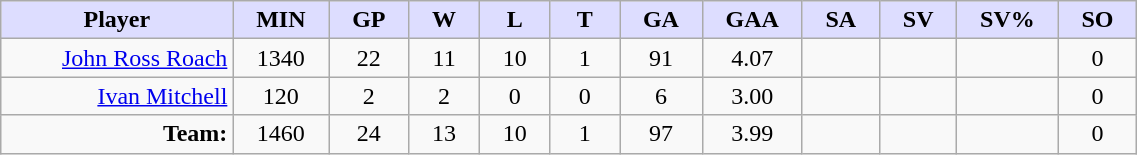<table style="width:60%;" class="wikitable sortable">
<tr>
<th style="background:#ddf; width:10%;">Player</th>
<th style="width:3%; background:#ddf;">MIN</th>
<th style="width:3%; background:#ddf;">GP</th>
<th style="width:3%; background:#ddf;">W</th>
<th style="width:3%; background:#ddf;">L</th>
<th style="width:3%; background:#ddf;">T</th>
<th style="width:3%; background:#ddf;">GA</th>
<th style="width:3%; background:#ddf;">GAA</th>
<th style="width:3%; background:#ddf;">SA</th>
<th style="width:3%; background:#ddf;">SV</th>
<th style="width:3%; background:#ddf;">SV%</th>
<th style="width:3%; background:#ddf;">SO</th>
</tr>
<tr style="text-align:center;">
<td style="text-align:right;"><a href='#'>John Ross Roach</a></td>
<td>1340</td>
<td>22</td>
<td>11</td>
<td>10</td>
<td>1</td>
<td>91</td>
<td>4.07</td>
<td></td>
<td></td>
<td></td>
<td>0</td>
</tr>
<tr style="text-align:center;">
<td style="text-align:right;"><a href='#'>Ivan Mitchell</a></td>
<td>120</td>
<td>2</td>
<td>2</td>
<td>0</td>
<td>0</td>
<td>6</td>
<td>3.00</td>
<td></td>
<td></td>
<td></td>
<td>0</td>
</tr>
<tr style="text-align:center;">
<td style="text-align:right;"><strong>Team:</strong></td>
<td>1460</td>
<td>24</td>
<td>13</td>
<td>10</td>
<td>1</td>
<td>97</td>
<td>3.99</td>
<td></td>
<td></td>
<td></td>
<td>0</td>
</tr>
</table>
